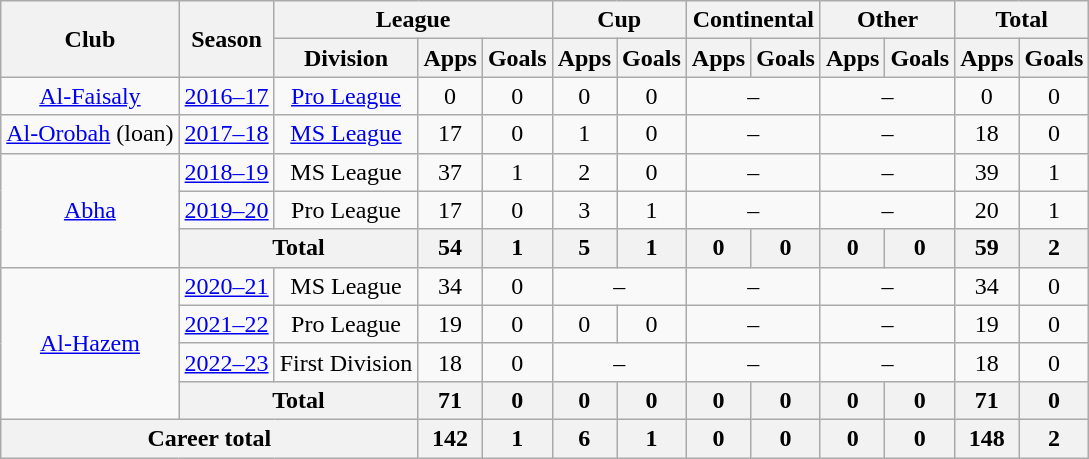<table class="wikitable" style="text-align: center">
<tr>
<th rowspan="2">Club</th>
<th rowspan="2">Season</th>
<th colspan="3">League</th>
<th colspan="2">Cup</th>
<th colspan="2">Continental</th>
<th colspan="2">Other</th>
<th colspan="2">Total</th>
</tr>
<tr>
<th>Division</th>
<th>Apps</th>
<th>Goals</th>
<th>Apps</th>
<th>Goals</th>
<th>Apps</th>
<th>Goals</th>
<th>Apps</th>
<th>Goals</th>
<th>Apps</th>
<th>Goals</th>
</tr>
<tr>
<td rowspan="1"><a href='#'>Al-Faisaly</a></td>
<td><a href='#'>2016–17</a></td>
<td><a href='#'>Pro League</a></td>
<td>0</td>
<td>0</td>
<td>0</td>
<td>0</td>
<td colspan="2">–</td>
<td colspan="2">–</td>
<td>0</td>
<td>0</td>
</tr>
<tr>
<td rowspan="1"><a href='#'>Al-Orobah</a> (loan)</td>
<td><a href='#'>2017–18</a></td>
<td><a href='#'>MS League</a></td>
<td>17</td>
<td>0</td>
<td>1</td>
<td>0</td>
<td colspan="2">–</td>
<td colspan="2">–</td>
<td>18</td>
<td>0</td>
</tr>
<tr>
<td rowspan="3"><a href='#'>Abha</a></td>
<td><a href='#'>2018–19</a></td>
<td>MS League</td>
<td>37</td>
<td>1</td>
<td>2</td>
<td>0</td>
<td colspan="2">–</td>
<td colspan="2">–</td>
<td>39</td>
<td>1</td>
</tr>
<tr>
<td><a href='#'>2019–20</a></td>
<td>Pro League</td>
<td>17</td>
<td>0</td>
<td>3</td>
<td>1</td>
<td colspan="2">–</td>
<td colspan="2">–</td>
<td>20</td>
<td>1</td>
</tr>
<tr>
<th colspan=2>Total</th>
<th>54</th>
<th>1</th>
<th>5</th>
<th>1</th>
<th>0</th>
<th>0</th>
<th>0</th>
<th>0</th>
<th>59</th>
<th>2</th>
</tr>
<tr>
<td rowspan="4"><a href='#'>Al-Hazem</a></td>
<td><a href='#'>2020–21</a></td>
<td>MS League</td>
<td>34</td>
<td>0</td>
<td colspan="2">–</td>
<td colspan="2">–</td>
<td colspan="2">–</td>
<td>34</td>
<td>0</td>
</tr>
<tr>
<td><a href='#'>2021–22</a></td>
<td>Pro League</td>
<td>19</td>
<td>0</td>
<td>0</td>
<td>0</td>
<td colspan="2">–</td>
<td colspan="2">–</td>
<td>19</td>
<td>0</td>
</tr>
<tr>
<td><a href='#'>2022–23</a></td>
<td>First Division</td>
<td>18</td>
<td>0</td>
<td colspan="2">–</td>
<td colspan="2">–</td>
<td colspan="2">–</td>
<td>18</td>
<td>0</td>
</tr>
<tr>
<th colspan=2>Total</th>
<th>71</th>
<th>0</th>
<th>0</th>
<th>0</th>
<th>0</th>
<th>0</th>
<th>0</th>
<th>0</th>
<th>71</th>
<th>0</th>
</tr>
<tr>
<th colspan=3>Career total</th>
<th>142</th>
<th>1</th>
<th>6</th>
<th>1</th>
<th>0</th>
<th>0</th>
<th>0</th>
<th>0</th>
<th>148</th>
<th>2</th>
</tr>
</table>
